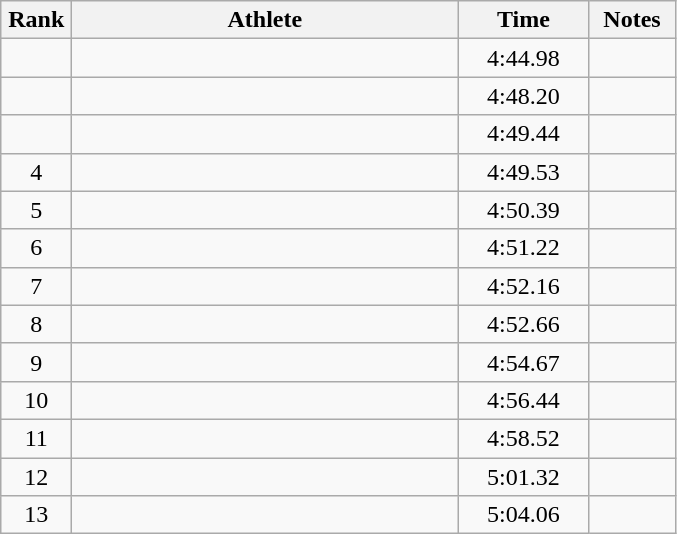<table class=wikitable style="text-align:center">
<tr>
<th width=40>Rank</th>
<th width=250>Athlete</th>
<th width=80>Time</th>
<th width=50>Notes</th>
</tr>
<tr>
<td></td>
<td align=left></td>
<td>4:44.98</td>
<td></td>
</tr>
<tr>
<td></td>
<td align=left></td>
<td>4:48.20</td>
<td></td>
</tr>
<tr>
<td></td>
<td align=left></td>
<td>4:49.44</td>
<td></td>
</tr>
<tr>
<td>4</td>
<td align=left></td>
<td>4:49.53</td>
<td></td>
</tr>
<tr>
<td>5</td>
<td align=left></td>
<td>4:50.39</td>
<td></td>
</tr>
<tr>
<td>6</td>
<td align=left></td>
<td>4:51.22</td>
<td></td>
</tr>
<tr>
<td>7</td>
<td align=left></td>
<td>4:52.16</td>
<td></td>
</tr>
<tr>
<td>8</td>
<td align=left></td>
<td>4:52.66</td>
<td></td>
</tr>
<tr>
<td>9</td>
<td align=left></td>
<td>4:54.67</td>
<td></td>
</tr>
<tr>
<td>10</td>
<td align=left></td>
<td>4:56.44</td>
<td></td>
</tr>
<tr>
<td>11</td>
<td align=left></td>
<td>4:58.52</td>
<td></td>
</tr>
<tr>
<td>12</td>
<td align=left></td>
<td>5:01.32</td>
<td></td>
</tr>
<tr>
<td>13</td>
<td align=left></td>
<td>5:04.06</td>
<td></td>
</tr>
</table>
